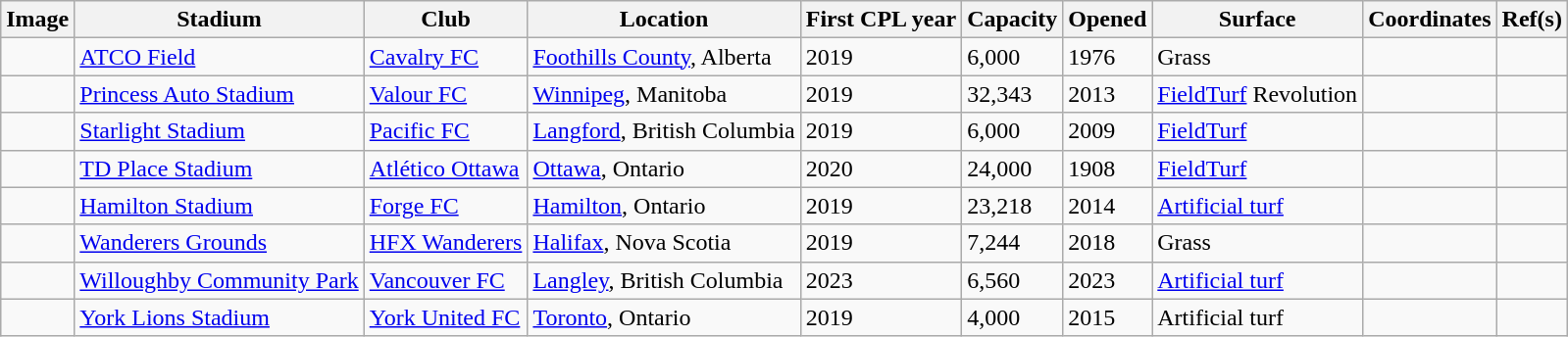<table class="wikitable sortable">
<tr>
<th class=unsortable>Image</th>
<th>Stadium</th>
<th>Club</th>
<th>Location</th>
<th>First CPL year</th>
<th>Capacity</th>
<th>Opened</th>
<th>Surface</th>
<th class=unsortable>Coordinates</th>
<th>Ref(s)</th>
</tr>
<tr>
<td align=center></td>
<td><a href='#'>ATCO Field</a></td>
<td><a href='#'>Cavalry FC</a></td>
<td><a href='#'>Foothills County</a>, Alberta</td>
<td>2019</td>
<td>6,000</td>
<td>1976</td>
<td>Grass</td>
<td></td>
<td></td>
</tr>
<tr>
<td align=center></td>
<td><a href='#'>Princess Auto Stadium</a></td>
<td><a href='#'>Valour FC</a></td>
<td><a href='#'>Winnipeg</a>, Manitoba</td>
<td>2019</td>
<td>32,343</td>
<td>2013</td>
<td><a href='#'>FieldTurf</a> Revolution</td>
<td></td>
<td></td>
</tr>
<tr>
<td align=center></td>
<td><a href='#'>Starlight Stadium</a></td>
<td><a href='#'>Pacific FC</a></td>
<td><a href='#'>Langford</a>, British Columbia</td>
<td>2019</td>
<td>6,000</td>
<td>2009</td>
<td><a href='#'>FieldTurf</a></td>
<td></td>
<td></td>
</tr>
<tr>
<td align=center></td>
<td><a href='#'>TD Place Stadium</a></td>
<td><a href='#'>Atlético Ottawa</a></td>
<td><a href='#'>Ottawa</a>, Ontario</td>
<td>2020</td>
<td>24,000</td>
<td>1908</td>
<td><a href='#'>FieldTurf</a></td>
<td></td>
<td></td>
</tr>
<tr>
<td align=center></td>
<td><a href='#'>Hamilton Stadium</a></td>
<td><a href='#'>Forge FC</a></td>
<td><a href='#'>Hamilton</a>, Ontario</td>
<td>2019</td>
<td>23,218</td>
<td>2014</td>
<td><a href='#'>Artificial turf</a></td>
<td></td>
<td></td>
</tr>
<tr>
<td align=center></td>
<td><a href='#'>Wanderers Grounds</a></td>
<td><a href='#'>HFX Wanderers</a></td>
<td><a href='#'>Halifax</a>, Nova Scotia</td>
<td>2019</td>
<td>7,244</td>
<td>2018</td>
<td>Grass</td>
<td></td>
<td></td>
</tr>
<tr>
<td align=center></td>
<td><a href='#'>Willoughby Community Park</a></td>
<td><a href='#'>Vancouver FC</a></td>
<td><a href='#'>Langley</a>, British Columbia</td>
<td>2023</td>
<td>6,560</td>
<td>2023</td>
<td><a href='#'>Artificial turf</a></td>
<td></td>
<td></td>
</tr>
<tr>
<td align=center></td>
<td><a href='#'>York Lions Stadium</a></td>
<td><a href='#'>York United FC</a></td>
<td><a href='#'>Toronto</a>, Ontario</td>
<td>2019</td>
<td>4,000</td>
<td>2015</td>
<td>Artificial turf</td>
<td></td>
<td></td>
</tr>
</table>
